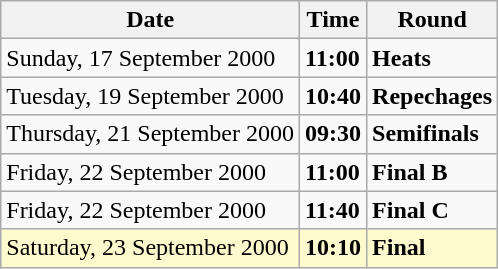<table class="wikitable">
<tr>
<th>Date</th>
<th>Time</th>
<th>Round</th>
</tr>
<tr>
<td>Sunday, 17 September 2000</td>
<td><strong>11:00</strong></td>
<td><strong>Heats</strong></td>
</tr>
<tr>
<td>Tuesday, 19 September 2000</td>
<td><strong>10:40</strong></td>
<td><strong>Repechages</strong></td>
</tr>
<tr>
<td>Thursday, 21 September 2000</td>
<td><strong>09:30</strong></td>
<td><strong>Semifinals</strong></td>
</tr>
<tr>
<td>Friday, 22 September 2000</td>
<td><strong>11:00</strong></td>
<td><strong>Final B</strong></td>
</tr>
<tr>
<td>Friday, 22 September 2000</td>
<td><strong>11:40</strong></td>
<td><strong>Final C</strong></td>
</tr>
<tr>
<td style=background:lemonchiffon>Saturday, 23 September 2000</td>
<td style=background:lemonchiffon><strong>10:10</strong></td>
<td style=background:lemonchiffon><strong>Final</strong></td>
</tr>
</table>
